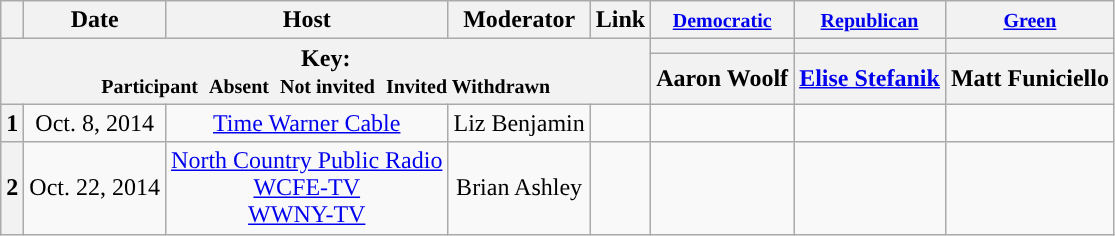<table class="wikitable" style="text-align:center;">
<tr>
<th scope="col"></th>
<th scope="col">Date</th>
<th scope="col">Host</th>
<th scope="col">Moderator</th>
<th scope="col">Link</th>
<th scope="col"><small><a href='#'>Democratic</a></small></th>
<th scope="col"><small><a href='#'>Republican</a></small></th>
<th scope="col"><small><a href='#'>Green</a></small></th>
</tr>
<tr>
<th colspan="5" rowspan="2">Key:<br> <small>Participant </small>  <small>Absent </small>  <small>Not invited </small>  <small>Invited  Withdrawn</small></th>
<th scope="col" style="background:"></th>
<th scope="col" style="background:"></th>
<th scope="col" style="background:"></th>
</tr>
<tr>
<th scope="col">Aaron Woolf</th>
<th scope="col"><a href='#'>Elise Stefanik</a></th>
<th scope="col">Matt Funiciello</th>
</tr>
<tr>
<th>1</th>
<td style="white-space:nowrap;">Oct. 8, 2014</td>
<td style="white-space:nowrap;"><a href='#'>Time Warner Cable</a></td>
<td style="white-space:nowrap;">Liz Benjamin</td>
<td style="white-space:nowrap;"></td>
<td></td>
<td></td>
<td></td>
</tr>
<tr>
<th>2</th>
<td style="white-space:nowrap;">Oct. 22, 2014</td>
<td style="white-space:nowrap;"><a href='#'>North Country Public Radio</a><br><a href='#'>WCFE-TV</a><br><a href='#'>WWNY-TV</a></td>
<td style="white-space:nowrap;">Brian Ashley</td>
<td style="white-space:nowrap;"></td>
<td></td>
<td></td>
<td></td>
</tr>
</table>
